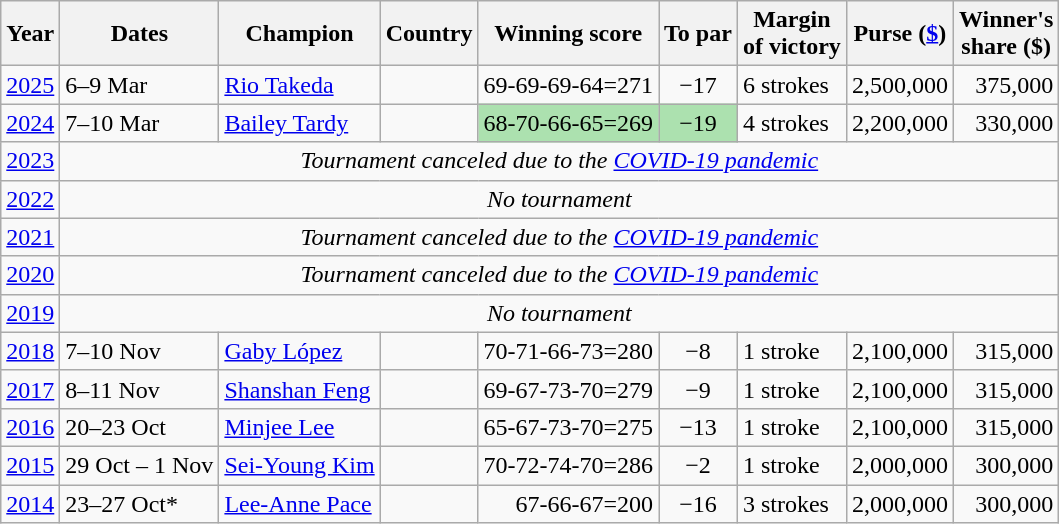<table class="wikitable">
<tr>
<th>Year</th>
<th>Dates</th>
<th>Champion</th>
<th>Country</th>
<th>Winning score</th>
<th>To par</th>
<th>Margin<br>of victory</th>
<th>Purse (<a href='#'>$</a>)</th>
<th>Winner's<br>share ($)</th>
</tr>
<tr>
<td><a href='#'>2025</a></td>
<td>6–9 Mar</td>
<td><a href='#'>Rio Takeda</a></td>
<td></td>
<td>69-69-69-64=271</td>
<td align=center>−17</td>
<td>6 strokes</td>
<td align=right>2,500,000</td>
<td align=right>375,000</td>
</tr>
<tr>
<td><a href='#'>2024</a></td>
<td>7–10 Mar</td>
<td><a href='#'>Bailey Tardy</a></td>
<td></td>
<td style="text-align: right; background: #ACE1AF">68-70-66-65=269</td>
<td style="text-align: center; background: #ACE1AF">−19</td>
<td>4 strokes</td>
<td align=right>2,200,000</td>
<td align=right>330,000</td>
</tr>
<tr>
<td><a href='#'>2023</a></td>
<td colspan="8"  align="center"><em>Tournament canceled due to the <a href='#'>COVID-19 pandemic</a></em></td>
</tr>
<tr>
<td><a href='#'>2022</a></td>
<td colspan="8" align="center"><em>No tournament</em></td>
</tr>
<tr>
<td><a href='#'>2021</a></td>
<td colspan="8"  align="center"><em>Tournament canceled due to the <a href='#'>COVID-19 pandemic</a></em></td>
</tr>
<tr>
<td><a href='#'>2020</a></td>
<td colspan="8" align="center"><em>Tournament canceled due to the <a href='#'>COVID-19 pandemic</a></em></td>
</tr>
<tr>
<td><a href='#'>2019</a></td>
<td colspan="8" align="center"><em>No tournament</em></td>
</tr>
<tr>
<td><a href='#'>2018</a></td>
<td>7–10 Nov</td>
<td><a href='#'>Gaby López</a></td>
<td></td>
<td>70-71-66-73=280</td>
<td align=center>−8</td>
<td>1 stroke</td>
<td align=right>2,100,000</td>
<td align=right>315,000</td>
</tr>
<tr>
<td><a href='#'>2017</a></td>
<td>8–11 Nov</td>
<td><a href='#'>Shanshan Feng</a></td>
<td></td>
<td>69-67-73-70=279</td>
<td align=center>−9</td>
<td>1 stroke</td>
<td align=right>2,100,000</td>
<td align=right>315,000</td>
</tr>
<tr>
<td><a href='#'>2016</a></td>
<td>20–23 Oct</td>
<td><a href='#'>Minjee Lee</a></td>
<td></td>
<td>65-67-73-70=275</td>
<td align=center>−13</td>
<td>1 stroke</td>
<td align=right>2,100,000</td>
<td align=right>315,000</td>
</tr>
<tr>
<td><a href='#'>2015</a></td>
<td>29 Oct – 1 Nov</td>
<td><a href='#'>Sei-Young Kim</a></td>
<td></td>
<td>70-72-74-70=286</td>
<td align=center>−2</td>
<td>1 stroke</td>
<td align=right>2,000,000</td>
<td align=right>300,000</td>
</tr>
<tr>
<td><a href='#'>2014</a></td>
<td>23–27 Oct*</td>
<td><a href='#'>Lee-Anne Pace</a></td>
<td></td>
<td align=right>67-66-67=200</td>
<td align=center>−16</td>
<td>3 strokes</td>
<td align=right>2,000,000</td>
<td align=right>300,000</td>
</tr>
</table>
